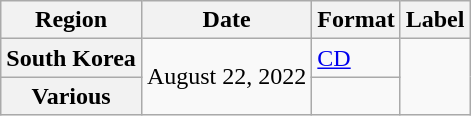<table class="wikitable plainrowheaders">
<tr>
<th scope="col">Region</th>
<th scope="col">Date</th>
<th scope="col">Format</th>
<th scope="col">Label</th>
</tr>
<tr>
<th scope="row">South Korea</th>
<td rowspan="2">August 22, 2022</td>
<td><a href='#'>CD</a></td>
<td rowspan="2"></td>
</tr>
<tr>
<th scope="row">Various </th>
<td></td>
</tr>
</table>
